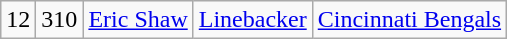<table class="wikitable" style="text-align:center">
<tr>
<td>12</td>
<td>310</td>
<td><a href='#'>Eric Shaw</a></td>
<td><a href='#'>Linebacker</a></td>
<td><a href='#'>Cincinnati Bengals</a></td>
</tr>
</table>
